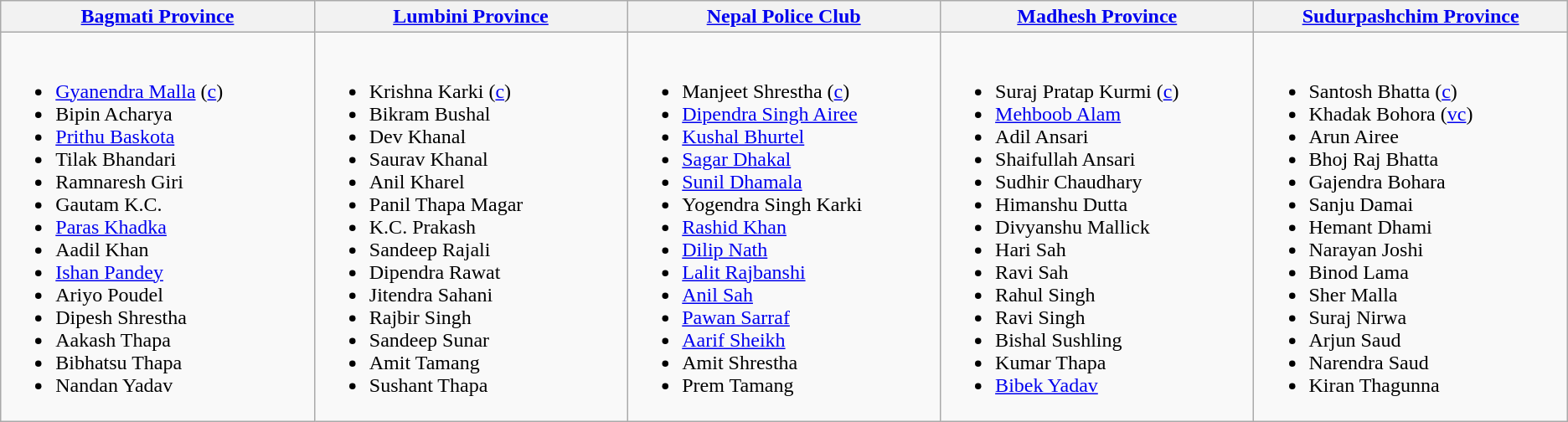<table class="wikitable">
<tr>
<th width="250px"><a href='#'>Bagmati Province</a></th>
<th width="250px"><a href='#'>Lumbini Province</a></th>
<th width="250px"><a href='#'>Nepal Police Club</a></th>
<th width="250px"><a href='#'>Madhesh Province</a></th>
<th width="250px"><a href='#'>Sudurpashchim Province</a></th>
</tr>
<tr>
<td><br><ul><li><a href='#'>Gyanendra Malla</a> (<a href='#'>c</a>)</li><li>Bipin Acharya</li><li><a href='#'>Prithu Baskota</a></li><li>Tilak Bhandari</li><li>Ramnaresh Giri</li><li>Gautam K.C.</li><li><a href='#'>Paras Khadka</a></li><li>Aadil Khan</li><li><a href='#'>Ishan Pandey</a></li><li>Ariyo Poudel</li><li>Dipesh Shrestha</li><li>Aakash Thapa</li><li>Bibhatsu Thapa</li><li>Nandan Yadav</li></ul></td>
<td><br><ul><li>Krishna Karki (<a href='#'>c</a>)</li><li>Bikram Bushal</li><li>Dev Khanal</li><li>Saurav Khanal</li><li>Anil Kharel</li><li>Panil Thapa Magar</li><li>K.C. Prakash</li><li>Sandeep Rajali</li><li>Dipendra Rawat</li><li>Jitendra Sahani</li><li>Rajbir Singh</li><li>Sandeep Sunar</li><li>Amit Tamang</li><li>Sushant Thapa</li></ul></td>
<td><br><ul><li>Manjeet Shrestha (<a href='#'>c</a>)</li><li><a href='#'>Dipendra Singh Airee</a></li><li><a href='#'>Kushal Bhurtel</a></li><li><a href='#'>Sagar Dhakal</a></li><li><a href='#'>Sunil Dhamala</a></li><li>Yogendra Singh Karki</li><li><a href='#'>Rashid Khan</a></li><li><a href='#'>Dilip Nath</a></li><li><a href='#'>Lalit Rajbanshi</a></li><li><a href='#'>Anil Sah</a></li><li><a href='#'>Pawan Sarraf</a></li><li><a href='#'>Aarif Sheikh</a></li><li>Amit Shrestha</li><li>Prem Tamang</li></ul></td>
<td><br><ul><li>Suraj Pratap Kurmi (<a href='#'>c</a>)</li><li><a href='#'>Mehboob Alam</a></li><li>Adil Ansari</li><li>Shaifullah Ansari</li><li>Sudhir Chaudhary</li><li>Himanshu Dutta</li><li>Divyanshu Mallick</li><li>Hari Sah</li><li>Ravi Sah</li><li>Rahul Singh</li><li>Ravi Singh</li><li>Bishal Sushling</li><li>Kumar Thapa</li><li><a href='#'>Bibek Yadav</a></li></ul></td>
<td><br><ul><li>Santosh Bhatta (<a href='#'>c</a>)</li><li>Khadak Bohora (<a href='#'>vc</a>)</li><li>Arun Airee</li><li>Bhoj Raj Bhatta</li><li>Gajendra Bohara</li><li>Sanju Damai</li><li>Hemant Dhami</li><li>Narayan Joshi</li><li>Binod Lama</li><li>Sher Malla</li><li>Suraj Nirwa</li><li>Arjun Saud</li><li>Narendra Saud</li><li>Kiran Thagunna</li></ul></td>
</tr>
</table>
